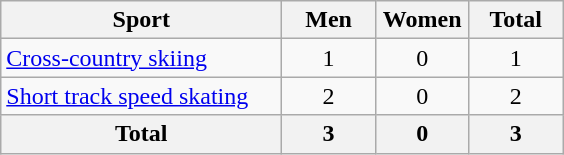<table class="wikitable sortable" style="text-align:center;">
<tr>
<th width=180>Sport</th>
<th width=55>Men</th>
<th width=55>Women</th>
<th width=55>Total</th>
</tr>
<tr>
<td align=left><a href='#'>Cross-country skiing</a></td>
<td>1</td>
<td>0</td>
<td>1</td>
</tr>
<tr>
<td align=left><a href='#'>Short track speed skating</a></td>
<td>2</td>
<td>0</td>
<td>2</td>
</tr>
<tr>
<th>Total</th>
<th>3</th>
<th>0</th>
<th>3</th>
</tr>
</table>
